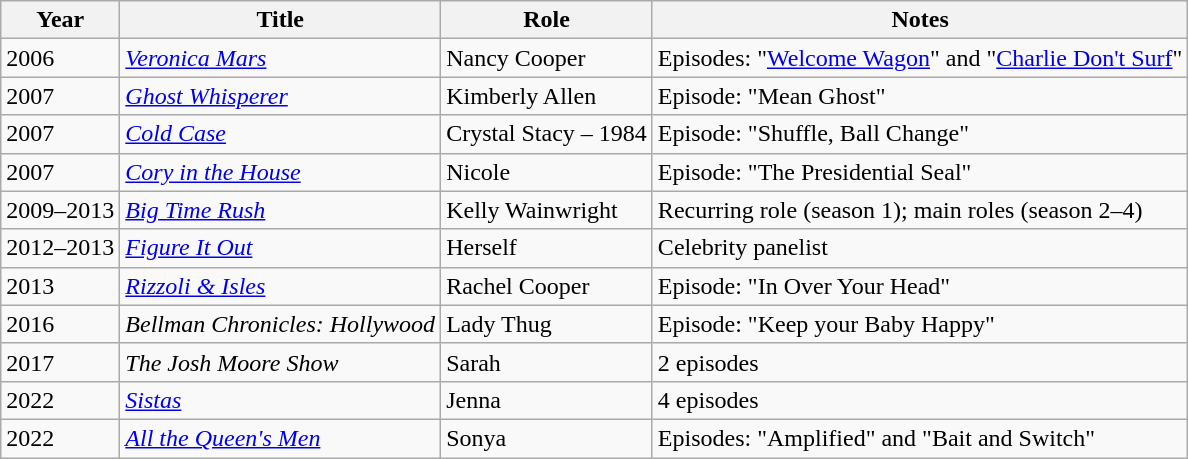<table class="wikitable sortable">
<tr>
<th>Year</th>
<th>Title</th>
<th>Role</th>
<th class="unsortable">Notes</th>
</tr>
<tr>
<td>2006</td>
<td><em><a href='#'>Veronica Mars</a></em></td>
<td>Nancy Cooper</td>
<td>Episodes: "<a href='#'>Welcome Wagon</a>" and "<a href='#'>Charlie Don't Surf</a>"</td>
</tr>
<tr>
<td>2007</td>
<td><em><a href='#'>Ghost Whisperer</a></em></td>
<td>Kimberly Allen</td>
<td>Episode: "Mean Ghost"</td>
</tr>
<tr>
<td>2007</td>
<td><em><a href='#'>Cold Case</a></em></td>
<td>Crystal Stacy – 1984</td>
<td>Episode: "Shuffle, Ball Change"</td>
</tr>
<tr>
<td>2007</td>
<td><em><a href='#'>Cory in the House</a></em></td>
<td>Nicole</td>
<td>Episode: "The Presidential Seal"</td>
</tr>
<tr>
<td>2009–2013</td>
<td><em><a href='#'>Big Time Rush</a></em></td>
<td>Kelly Wainwright</td>
<td>Recurring role (season 1); main roles (season 2–4)</td>
</tr>
<tr>
<td>2012–2013</td>
<td><em><a href='#'>Figure It Out</a></em></td>
<td>Herself</td>
<td>Celebrity panelist</td>
</tr>
<tr>
<td>2013</td>
<td><em><a href='#'>Rizzoli & Isles</a></em></td>
<td>Rachel Cooper</td>
<td>Episode: "In Over Your Head"</td>
</tr>
<tr>
<td>2016</td>
<td><em>Bellman Chronicles: Hollywood</em></td>
<td>Lady Thug</td>
<td>Episode: "Keep your Baby Happy"</td>
</tr>
<tr>
<td>2017</td>
<td><em>The Josh Moore Show</em></td>
<td>Sarah</td>
<td>2 episodes</td>
</tr>
<tr>
<td>2022</td>
<td><em><a href='#'>Sistas</a></em></td>
<td>Jenna</td>
<td>4 episodes</td>
</tr>
<tr>
<td>2022</td>
<td><em><a href='#'>All the Queen's Men</a></em></td>
<td>Sonya</td>
<td>Episodes: "Amplified" and "Bait and Switch"</td>
</tr>
</table>
